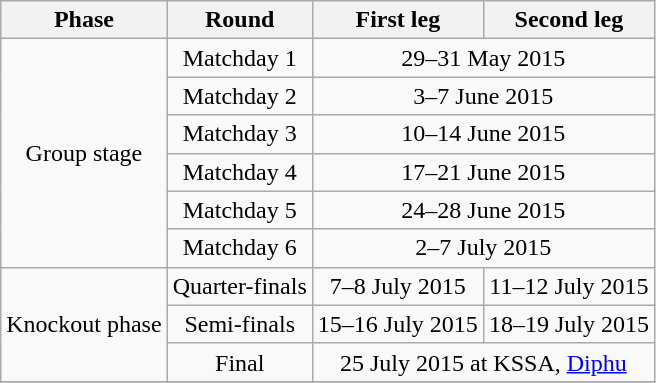<table class="wikitable" style="text-align:center;">
<tr>
<th>Phase</th>
<th>Round</th>
<th>First leg</th>
<th>Second leg</th>
</tr>
<tr>
<td rowspan=6>Group stage</td>
<td>Matchday 1</td>
<td colspan=2>29–31 May 2015</td>
</tr>
<tr>
<td>Matchday 2</td>
<td colspan=2>3–7 June 2015</td>
</tr>
<tr>
<td>Matchday 3</td>
<td colspan=2>10–14 June 2015</td>
</tr>
<tr>
<td>Matchday 4</td>
<td colspan=2>17–21 June 2015</td>
</tr>
<tr>
<td>Matchday 5</td>
<td colspan=2>24–28 June 2015</td>
</tr>
<tr>
<td>Matchday 6</td>
<td colspan=2>2–7 July 2015</td>
</tr>
<tr>
<td rowspan=3>Knockout phase</td>
<td>Quarter-finals</td>
<td>7–8 July 2015</td>
<td>11–12 July 2015</td>
</tr>
<tr>
<td>Semi-finals</td>
<td>15–16 July 2015</td>
<td>18–19 July 2015</td>
</tr>
<tr>
<td>Final</td>
<td colspan=2>25 July 2015 at KSSA, <a href='#'>Diphu</a></td>
</tr>
<tr>
</tr>
</table>
